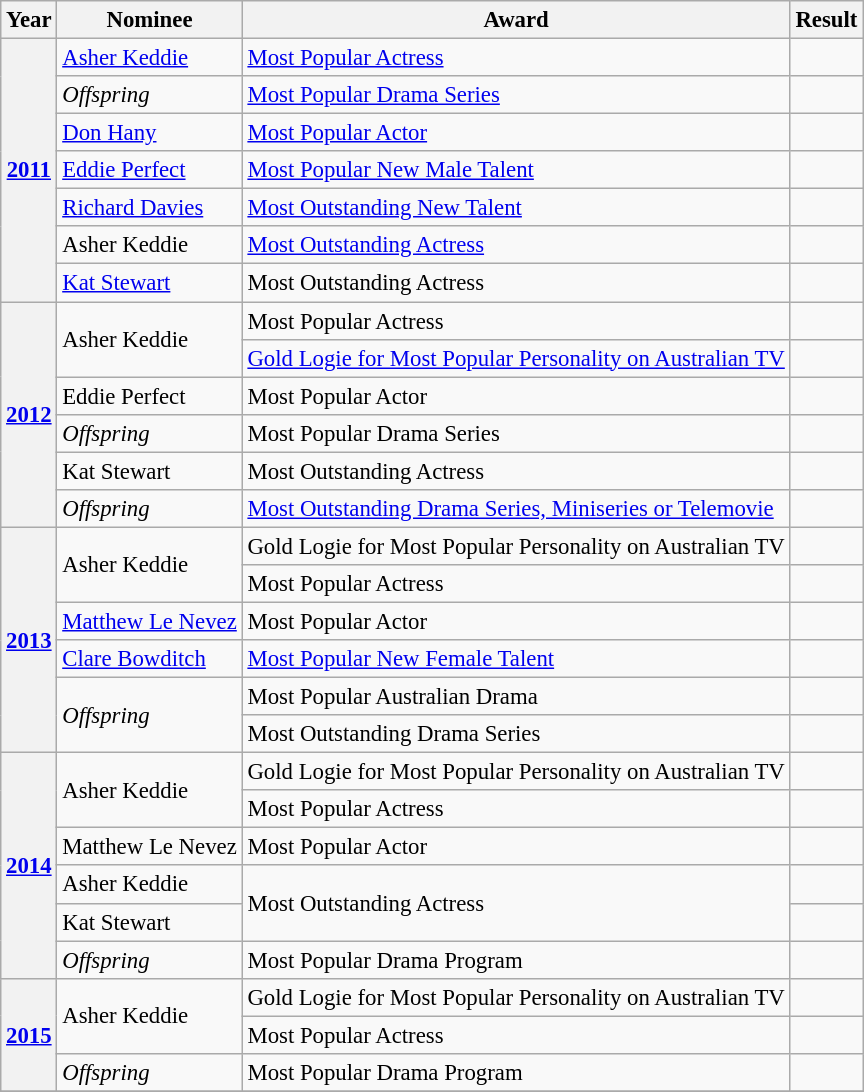<table class="wikitable plainrowheaders" style="font-size: 95%;">
<tr>
<th scope="col">Year</th>
<th scope="col">Nominee</th>
<th scope="col">Award</th>
<th scope="col">Result</th>
</tr>
<tr>
<th scope="row" rowspan="7"><a href='#'>2011</a></th>
<td><a href='#'>Asher Keddie</a></td>
<td><a href='#'>Most Popular Actress</a></td>
<td></td>
</tr>
<tr>
<td><em>Offspring</em></td>
<td><a href='#'>Most Popular Drama Series</a></td>
<td></td>
</tr>
<tr>
<td><a href='#'>Don Hany</a></td>
<td><a href='#'>Most Popular Actor</a></td>
<td></td>
</tr>
<tr>
<td><a href='#'>Eddie Perfect</a></td>
<td><a href='#'>Most Popular New Male Talent</a></td>
<td></td>
</tr>
<tr>
<td><a href='#'>Richard Davies</a></td>
<td><a href='#'>Most Outstanding New Talent</a></td>
<td></td>
</tr>
<tr>
<td>Asher Keddie</td>
<td><a href='#'>Most Outstanding Actress</a></td>
<td></td>
</tr>
<tr>
<td><a href='#'>Kat Stewart</a></td>
<td>Most Outstanding Actress</td>
<td></td>
</tr>
<tr>
<th scope="row" rowspan="6"><a href='#'>2012</a></th>
<td rowspan="2">Asher Keddie</td>
<td>Most Popular Actress</td>
<td></td>
</tr>
<tr>
<td><a href='#'>Gold Logie for Most Popular Personality on Australian TV</a></td>
<td></td>
</tr>
<tr>
<td>Eddie Perfect</td>
<td>Most Popular Actor</td>
<td></td>
</tr>
<tr>
<td><em>Offspring</em></td>
<td>Most Popular Drama Series</td>
<td></td>
</tr>
<tr>
<td>Kat Stewart</td>
<td>Most Outstanding Actress</td>
<td></td>
</tr>
<tr>
<td><em>Offspring</em></td>
<td><a href='#'>Most Outstanding Drama Series, Miniseries or Telemovie</a></td>
<td></td>
</tr>
<tr>
<th scope="row" rowspan="6"><a href='#'>2013</a></th>
<td rowspan="2">Asher Keddie</td>
<td>Gold Logie for Most Popular Personality on Australian TV</td>
<td></td>
</tr>
<tr>
<td>Most Popular Actress</td>
<td></td>
</tr>
<tr>
<td><a href='#'>Matthew Le Nevez</a></td>
<td>Most Popular Actor</td>
<td></td>
</tr>
<tr>
<td><a href='#'>Clare Bowditch</a></td>
<td><a href='#'>Most Popular New Female Talent</a></td>
<td></td>
</tr>
<tr>
<td rowspan="2"><em>Offspring</em></td>
<td>Most Popular Australian Drama</td>
<td></td>
</tr>
<tr>
<td>Most Outstanding Drama Series</td>
<td></td>
</tr>
<tr>
<th scope="row" rowspan="6"><a href='#'>2014</a></th>
<td rowspan="2">Asher Keddie</td>
<td>Gold Logie for Most Popular Personality on Australian TV</td>
<td></td>
</tr>
<tr>
<td>Most Popular Actress</td>
<td></td>
</tr>
<tr>
<td>Matthew Le Nevez</td>
<td>Most Popular Actor</td>
<td></td>
</tr>
<tr>
<td>Asher Keddie</td>
<td rowspan="2">Most Outstanding Actress</td>
<td></td>
</tr>
<tr>
<td>Kat Stewart</td>
<td></td>
</tr>
<tr>
<td><em>Offspring</em></td>
<td>Most Popular Drama Program</td>
<td></td>
</tr>
<tr>
<th scope="row" rowspan="3"><a href='#'>2015</a></th>
<td rowspan="2">Asher Keddie</td>
<td>Gold Logie for Most Popular Personality on Australian TV</td>
<td></td>
</tr>
<tr>
<td>Most Popular Actress</td>
<td></td>
</tr>
<tr>
<td><em>Offspring</em></td>
<td>Most Popular Drama Program</td>
<td></td>
</tr>
<tr>
</tr>
</table>
